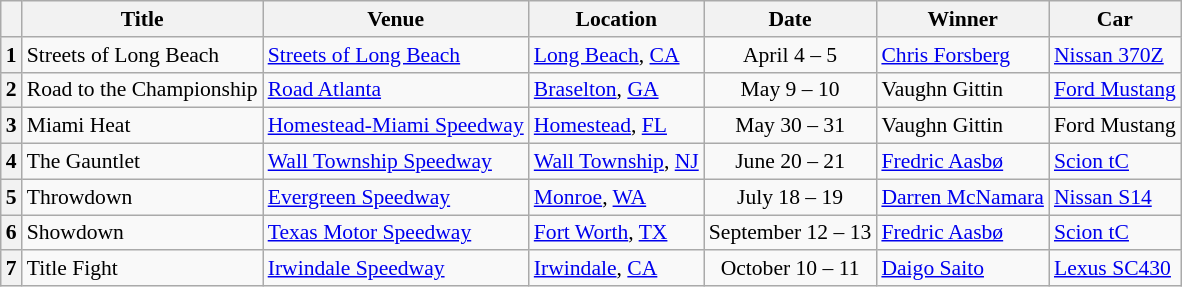<table class="wikitable" style="font-size: 90%;">
<tr>
<th></th>
<th>Title</th>
<th>Venue</th>
<th>Location</th>
<th>Date</th>
<th>Winner</th>
<th>Car</th>
</tr>
<tr>
<th>1</th>
<td>Streets of Long Beach</td>
<td><a href='#'>Streets of Long Beach</a></td>
<td><a href='#'>Long Beach</a>, <a href='#'>CA</a></td>
<td align="center">April 4 – 5</td>
<td> <a href='#'>Chris Forsberg</a></td>
<td><a href='#'>Nissan 370Z</a></td>
</tr>
<tr>
<th>2</th>
<td>Road to the Championship</td>
<td><a href='#'>Road Atlanta</a></td>
<td><a href='#'>Braselton</a>, <a href='#'>GA</a></td>
<td align="center">May 9 – 10</td>
<td> Vaughn Gittin</td>
<td><a href='#'>Ford Mustang</a></td>
</tr>
<tr>
<th>3</th>
<td>Miami Heat</td>
<td><a href='#'>Homestead-Miami Speedway</a></td>
<td><a href='#'>Homestead</a>, <a href='#'>FL</a></td>
<td align="center">May 30 – 31</td>
<td> Vaughn Gittin</td>
<td>Ford Mustang</td>
</tr>
<tr>
<th>4</th>
<td>The Gauntlet</td>
<td><a href='#'>Wall Township Speedway</a></td>
<td><a href='#'>Wall Township</a>, <a href='#'>NJ</a></td>
<td align="center">June 20 – 21</td>
<td> <a href='#'>Fredric Aasbø</a></td>
<td><a href='#'>Scion tC</a></td>
</tr>
<tr>
<th>5</th>
<td>Throwdown</td>
<td><a href='#'>Evergreen Speedway</a></td>
<td><a href='#'>Monroe</a>, <a href='#'>WA</a></td>
<td align="center">July 18 – 19</td>
<td> <a href='#'>Darren McNamara</a></td>
<td><a href='#'>Nissan S14</a></td>
</tr>
<tr>
<th>6</th>
<td>Showdown</td>
<td><a href='#'>Texas Motor Speedway</a></td>
<td><a href='#'>Fort Worth</a>, <a href='#'>TX</a></td>
<td align="center">September 12 – 13</td>
<td> <a href='#'>Fredric Aasbø</a></td>
<td><a href='#'>Scion tC</a></td>
</tr>
<tr>
<th>7</th>
<td>Title Fight</td>
<td><a href='#'>Irwindale Speedway</a></td>
<td><a href='#'>Irwindale</a>, <a href='#'>CA</a></td>
<td align="center">October 10 – 11</td>
<td> <a href='#'>Daigo Saito</a></td>
<td><a href='#'>Lexus SC430</a></td>
</tr>
</table>
